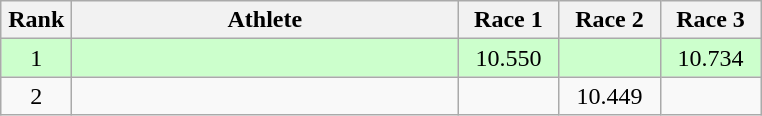<table class=wikitable style="text-align:center">
<tr>
<th width=40>Rank</th>
<th width=250>Athlete</th>
<th width=60>Race 1</th>
<th width=60>Race 2</th>
<th width=60>Race 3</th>
</tr>
<tr bgcolor=ccffcc>
<td>1</td>
<td align=left></td>
<td>10.550</td>
<td></td>
<td>10.734</td>
</tr>
<tr>
<td>2</td>
<td align=left></td>
<td></td>
<td>10.449</td>
<td></td>
</tr>
</table>
